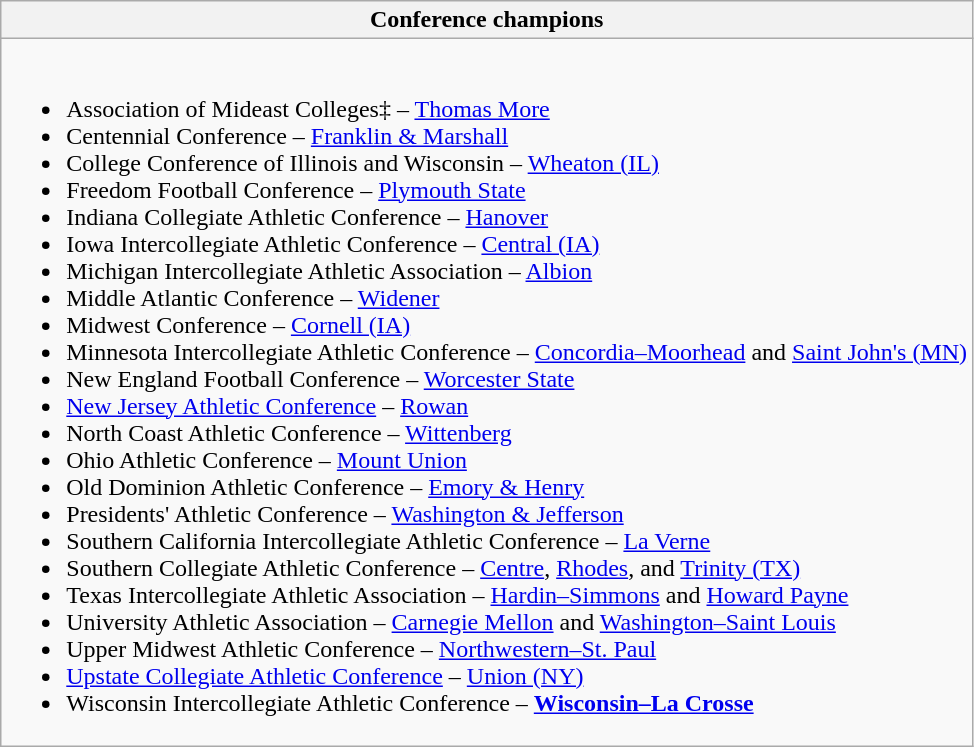<table class="wikitable">
<tr>
<th>Conference champions</th>
</tr>
<tr>
<td><br><ul><li>Association of Mideast Colleges‡ – <a href='#'>Thomas More</a></li><li>Centennial Conference – <a href='#'>Franklin & Marshall</a></li><li>College Conference of Illinois and Wisconsin – <a href='#'>Wheaton (IL)</a></li><li>Freedom Football Conference – <a href='#'>Plymouth State</a></li><li>Indiana Collegiate Athletic Conference – <a href='#'>Hanover</a></li><li>Iowa Intercollegiate Athletic Conference – <a href='#'>Central (IA)</a></li><li>Michigan Intercollegiate Athletic Association – <a href='#'>Albion</a></li><li>Middle Atlantic Conference – <a href='#'>Widener</a></li><li>Midwest Conference – <a href='#'>Cornell (IA)</a></li><li>Minnesota Intercollegiate Athletic Conference – <a href='#'>Concordia–Moorhead</a> and <a href='#'>Saint John's (MN)</a></li><li>New England Football Conference – <a href='#'>Worcester State</a></li><li><a href='#'>New Jersey Athletic Conference</a> – <a href='#'>Rowan</a></li><li>North Coast Athletic Conference – <a href='#'>Wittenberg</a></li><li>Ohio Athletic Conference – <a href='#'>Mount Union</a></li><li>Old Dominion Athletic Conference – <a href='#'>Emory & Henry</a></li><li>Presidents' Athletic Conference – <a href='#'>Washington & Jefferson</a></li><li>Southern California Intercollegiate Athletic Conference – <a href='#'>La Verne</a></li><li>Southern Collegiate Athletic Conference – <a href='#'>Centre</a>, <a href='#'>Rhodes</a>, and <a href='#'>Trinity (TX)</a></li><li>Texas Intercollegiate Athletic Association – <a href='#'>Hardin–Simmons</a> and <a href='#'>Howard Payne</a></li><li>University Athletic Association – <a href='#'>Carnegie Mellon</a> and <a href='#'>Washington–Saint Louis</a></li><li>Upper Midwest Athletic Conference – <a href='#'>Northwestern–St. Paul</a></li><li><a href='#'>Upstate Collegiate Athletic Conference</a> – <a href='#'>Union (NY)</a></li><li>Wisconsin Intercollegiate Athletic Conference – <strong><a href='#'>Wisconsin–La Crosse</a></strong></li></ul></td>
</tr>
</table>
